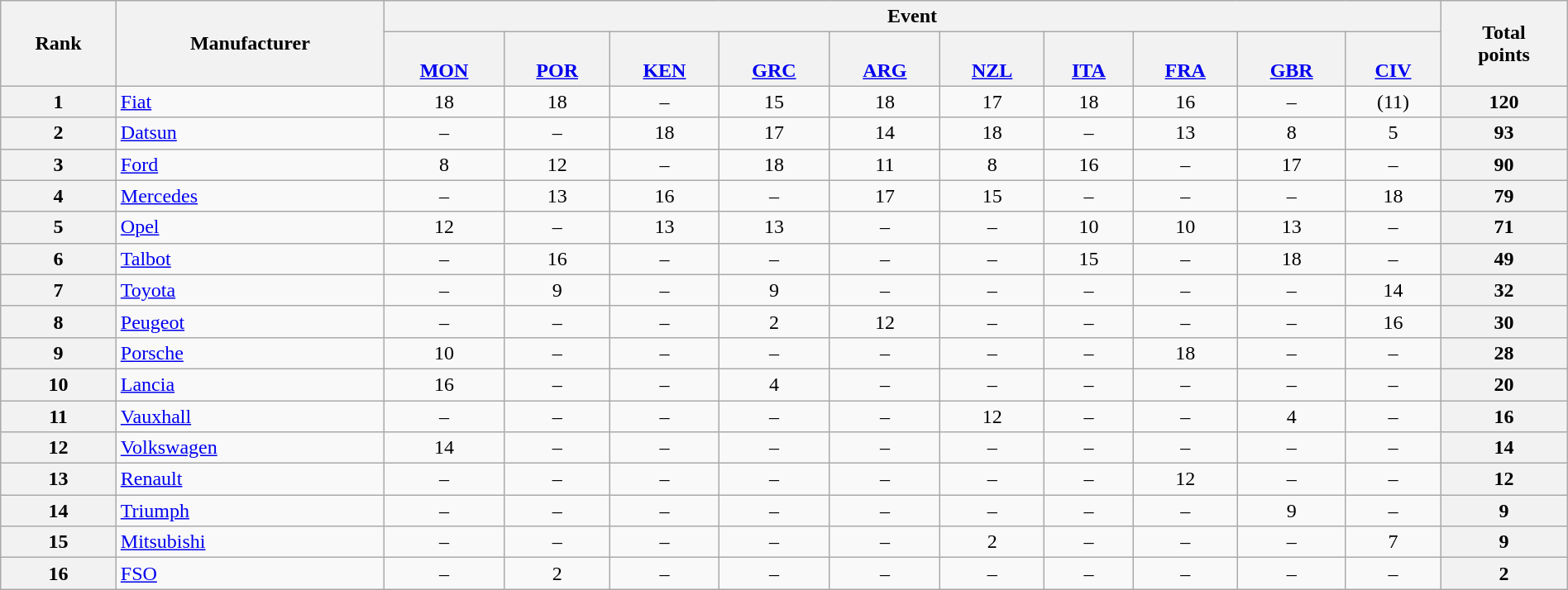<table class="wikitable" width=100% style="text-align:center;">
<tr>
<th rowspan=2>Rank</th>
<th rowspan=2>Manufacturer</th>
<th colspan=10>Event</th>
<th rowspan=2>Total<br>points</th>
</tr>
<tr valign="bottom">
<th><br><a href='#'>MON</a></th>
<th><br><a href='#'>POR</a></th>
<th><br><a href='#'>KEN</a></th>
<th><br><a href='#'>GRC</a></th>
<th><br><a href='#'>ARG</a></th>
<th><br><a href='#'>NZL</a></th>
<th><br><a href='#'>ITA</a></th>
<th><br><a href='#'>FRA</a></th>
<th><br><a href='#'>GBR</a></th>
<th><br><a href='#'>CIV</a></th>
</tr>
<tr>
<th>1</th>
<td align=left> <a href='#'>Fiat</a></td>
<td>18</td>
<td>18</td>
<td>–</td>
<td>15</td>
<td>18</td>
<td>17</td>
<td>18</td>
<td>16</td>
<td>–</td>
<td>(11)</td>
<th>120</th>
</tr>
<tr>
<th>2</th>
<td align=left> <a href='#'>Datsun</a></td>
<td>–</td>
<td>–</td>
<td>18</td>
<td>17</td>
<td>14</td>
<td>18</td>
<td>–</td>
<td>13</td>
<td>8</td>
<td>5</td>
<th>93</th>
</tr>
<tr>
<th>3</th>
<td align=left> <a href='#'>Ford</a></td>
<td>8</td>
<td>12</td>
<td>–</td>
<td>18</td>
<td>11</td>
<td>8</td>
<td>16</td>
<td>–</td>
<td>17</td>
<td>–</td>
<th>90</th>
</tr>
<tr>
<th>4</th>
<td align=left> <a href='#'>Mercedes</a></td>
<td>–</td>
<td>13</td>
<td>16</td>
<td>–</td>
<td>17</td>
<td>15</td>
<td>–</td>
<td>–</td>
<td>–</td>
<td>18</td>
<th>79</th>
</tr>
<tr>
<th>5</th>
<td align=left> <a href='#'>Opel</a></td>
<td>12</td>
<td>–</td>
<td>13</td>
<td>13</td>
<td>–</td>
<td>–</td>
<td>10</td>
<td>10</td>
<td>13</td>
<td>–</td>
<th>71</th>
</tr>
<tr>
<th>6</th>
<td align=left> <a href='#'>Talbot</a></td>
<td>–</td>
<td>16</td>
<td>–</td>
<td>–</td>
<td>–</td>
<td>–</td>
<td>15</td>
<td>–</td>
<td>18</td>
<td>–</td>
<th>49</th>
</tr>
<tr>
<th>7</th>
<td align=left> <a href='#'>Toyota</a></td>
<td>–</td>
<td>9</td>
<td>–</td>
<td>9</td>
<td>–</td>
<td>–</td>
<td>–</td>
<td>–</td>
<td>–</td>
<td>14</td>
<th>32</th>
</tr>
<tr>
<th>8</th>
<td align=left> <a href='#'>Peugeot</a></td>
<td>–</td>
<td>–</td>
<td>–</td>
<td>2</td>
<td>12</td>
<td>–</td>
<td>–</td>
<td>–</td>
<td>–</td>
<td>16</td>
<th>30</th>
</tr>
<tr>
<th>9</th>
<td align=left> <a href='#'>Porsche</a></td>
<td>10</td>
<td>–</td>
<td>–</td>
<td>–</td>
<td>–</td>
<td>–</td>
<td>–</td>
<td>18</td>
<td>–</td>
<td>–</td>
<th>28</th>
</tr>
<tr>
<th>10</th>
<td align=left> <a href='#'>Lancia</a></td>
<td>16</td>
<td>–</td>
<td>–</td>
<td>4</td>
<td>–</td>
<td>–</td>
<td>–</td>
<td>–</td>
<td>–</td>
<td>–</td>
<th>20</th>
</tr>
<tr>
<th>11</th>
<td align=left> <a href='#'>Vauxhall</a></td>
<td>–</td>
<td>–</td>
<td>–</td>
<td>–</td>
<td>–</td>
<td>12</td>
<td>–</td>
<td>–</td>
<td>4</td>
<td>–</td>
<th>16</th>
</tr>
<tr>
<th>12</th>
<td align=left> <a href='#'>Volkswagen</a></td>
<td>14</td>
<td>–</td>
<td>–</td>
<td>–</td>
<td>–</td>
<td>–</td>
<td>–</td>
<td>–</td>
<td>–</td>
<td>–</td>
<th>14</th>
</tr>
<tr>
<th>13</th>
<td align=left> <a href='#'>Renault</a></td>
<td>–</td>
<td>–</td>
<td>–</td>
<td>–</td>
<td>–</td>
<td>–</td>
<td>–</td>
<td>12</td>
<td>–</td>
<td>–</td>
<th>12</th>
</tr>
<tr>
<th>14</th>
<td align=left> <a href='#'>Triumph</a></td>
<td>–</td>
<td>–</td>
<td>–</td>
<td>–</td>
<td>–</td>
<td>–</td>
<td>–</td>
<td>–</td>
<td>9</td>
<td>–</td>
<th>9</th>
</tr>
<tr>
<th>15</th>
<td align=left> <a href='#'>Mitsubishi</a></td>
<td>–</td>
<td>–</td>
<td>–</td>
<td>–</td>
<td>–</td>
<td>2</td>
<td>–</td>
<td>–</td>
<td>–</td>
<td>7</td>
<th>9</th>
</tr>
<tr>
<th>16</th>
<td align=left> <a href='#'>FSO</a></td>
<td>–</td>
<td>2</td>
<td>–</td>
<td>–</td>
<td>–</td>
<td>–</td>
<td>–</td>
<td>–</td>
<td>–</td>
<td>–</td>
<th>2</th>
</tr>
</table>
